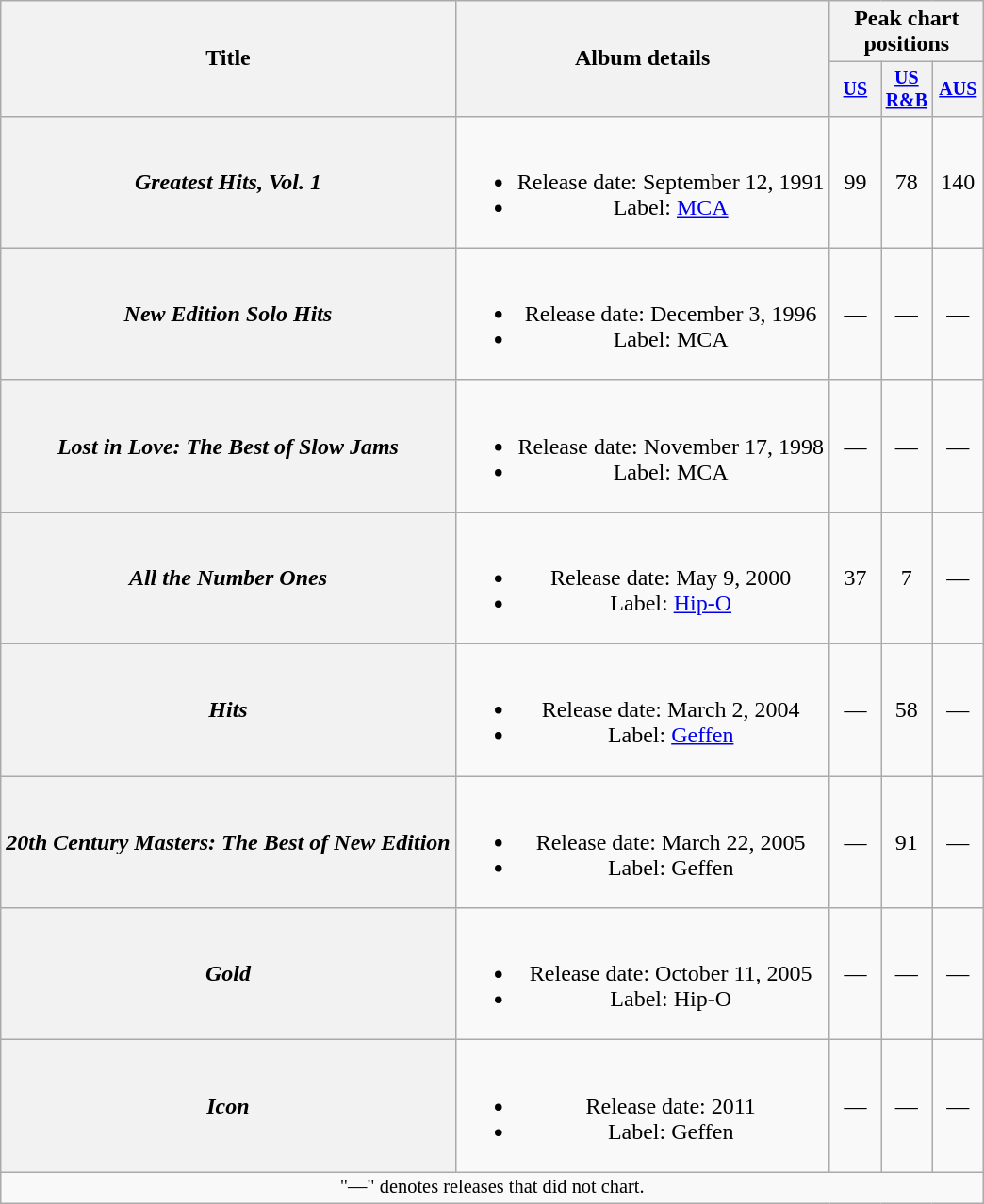<table class="wikitable plainrowheaders" style="text-align:center;">
<tr>
<th rowspan="2">Title</th>
<th rowspan="2">Album details</th>
<th colspan="3">Peak chart positions</th>
</tr>
<tr style="font-size:smaller;">
<th width="30"><a href='#'>US</a><br></th>
<th width="30"><a href='#'>US<br>R&B</a><br></th>
<th width="30"><a href='#'>AUS</a><br></th>
</tr>
<tr>
<th scope="row"><em>Greatest Hits, Vol. 1</em></th>
<td><br><ul><li>Release date: September 12, 1991</li><li>Label: <a href='#'>MCA</a></li></ul></td>
<td>99</td>
<td>78</td>
<td>140</td>
</tr>
<tr>
<th scope="row"><em>New Edition Solo Hits</em></th>
<td><br><ul><li>Release date: December 3, 1996</li><li>Label: MCA</li></ul></td>
<td>—</td>
<td>—</td>
<td>—</td>
</tr>
<tr>
<th scope="row"><em>Lost in Love: The Best of Slow Jams</em></th>
<td><br><ul><li>Release date: November 17, 1998</li><li>Label: MCA</li></ul></td>
<td>—</td>
<td>—</td>
<td>—</td>
</tr>
<tr>
<th scope="row"><em>All the Number Ones</em></th>
<td><br><ul><li>Release date: May 9, 2000</li><li>Label: <a href='#'>Hip-O</a></li></ul></td>
<td>37</td>
<td>7</td>
<td>—</td>
</tr>
<tr>
<th scope="row"><em>Hits</em></th>
<td><br><ul><li>Release date: March 2, 2004</li><li>Label: <a href='#'>Geffen</a></li></ul></td>
<td>—</td>
<td>58</td>
<td>—</td>
</tr>
<tr>
<th scope="row"><em>20th Century Masters: The Best of New Edition</em></th>
<td><br><ul><li>Release date: March 22, 2005</li><li>Label: Geffen</li></ul></td>
<td>—</td>
<td>91</td>
<td>—</td>
</tr>
<tr>
<th scope="row"><em>Gold</em></th>
<td><br><ul><li>Release date: October 11, 2005</li><li>Label: Hip-O</li></ul></td>
<td>—</td>
<td>—</td>
<td>—</td>
</tr>
<tr>
<th scope="row"><em>Icon</em></th>
<td><br><ul><li>Release date: 2011</li><li>Label: Geffen</li></ul></td>
<td>—</td>
<td>—</td>
<td>—</td>
</tr>
<tr>
<td colspan="11" style="text-align:center; font-size:85%">"—" denotes releases that did not chart.</td>
</tr>
</table>
